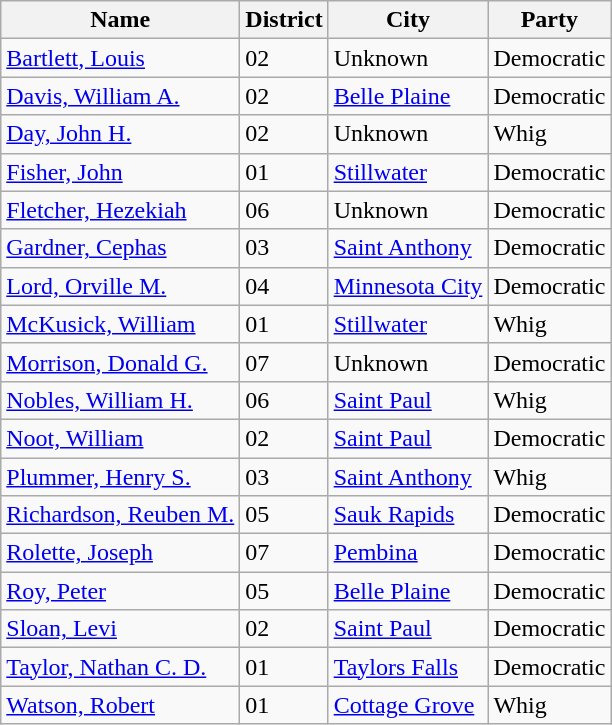<table class="wikitable sortable">
<tr>
<th>Name</th>
<th>District</th>
<th>City</th>
<th>Party</th>
</tr>
<tr>
<td><a href='#'>Bartlett, Louis</a></td>
<td>02</td>
<td>Unknown</td>
<td>Democratic</td>
</tr>
<tr>
<td><a href='#'>Davis, William A.</a></td>
<td>02</td>
<td><a href='#'>Belle Plaine</a></td>
<td>Democratic</td>
</tr>
<tr>
<td><a href='#'>Day, John H.</a></td>
<td>02</td>
<td>Unknown</td>
<td>Whig</td>
</tr>
<tr>
<td><a href='#'>Fisher, John</a></td>
<td>01</td>
<td><a href='#'>Stillwater</a></td>
<td>Democratic</td>
</tr>
<tr>
<td><a href='#'>Fletcher, Hezekiah</a></td>
<td>06</td>
<td>Unknown</td>
<td>Democratic</td>
</tr>
<tr>
<td><a href='#'>Gardner, Cephas</a></td>
<td>03</td>
<td><a href='#'>Saint Anthony</a></td>
<td>Democratic</td>
</tr>
<tr>
<td><a href='#'>Lord, Orville M.</a></td>
<td>04</td>
<td><a href='#'>Minnesota City</a></td>
<td>Democratic</td>
</tr>
<tr>
<td><a href='#'>McKusick, William</a></td>
<td>01</td>
<td><a href='#'>Stillwater</a></td>
<td>Whig</td>
</tr>
<tr>
<td><a href='#'>Morrison, Donald G.</a></td>
<td>07</td>
<td>Unknown</td>
<td>Democratic</td>
</tr>
<tr>
<td><a href='#'>Nobles, William H.</a></td>
<td>06</td>
<td><a href='#'>Saint Paul</a></td>
<td>Whig</td>
</tr>
<tr>
<td><a href='#'>Noot, William</a></td>
<td>02</td>
<td><a href='#'>Saint Paul</a></td>
<td>Democratic</td>
</tr>
<tr>
<td><a href='#'>Plummer, Henry S.</a></td>
<td>03</td>
<td><a href='#'>Saint Anthony</a></td>
<td>Whig</td>
</tr>
<tr>
<td><a href='#'>Richardson, Reuben M.</a></td>
<td>05</td>
<td><a href='#'>Sauk Rapids</a></td>
<td>Democratic</td>
</tr>
<tr>
<td><a href='#'>Rolette, Joseph</a></td>
<td>07</td>
<td><a href='#'>Pembina</a></td>
<td>Democratic</td>
</tr>
<tr>
<td><a href='#'>Roy, Peter</a></td>
<td>05</td>
<td><a href='#'>Belle Plaine</a></td>
<td>Democratic</td>
</tr>
<tr>
<td><a href='#'>Sloan, Levi</a></td>
<td>02</td>
<td><a href='#'>Saint Paul</a></td>
<td>Democratic</td>
</tr>
<tr>
<td><a href='#'>Taylor, Nathan C. D.</a></td>
<td>01</td>
<td><a href='#'>Taylors Falls</a></td>
<td>Democratic</td>
</tr>
<tr>
<td><a href='#'>Watson, Robert</a></td>
<td>01</td>
<td><a href='#'>Cottage Grove</a></td>
<td>Whig</td>
</tr>
</table>
